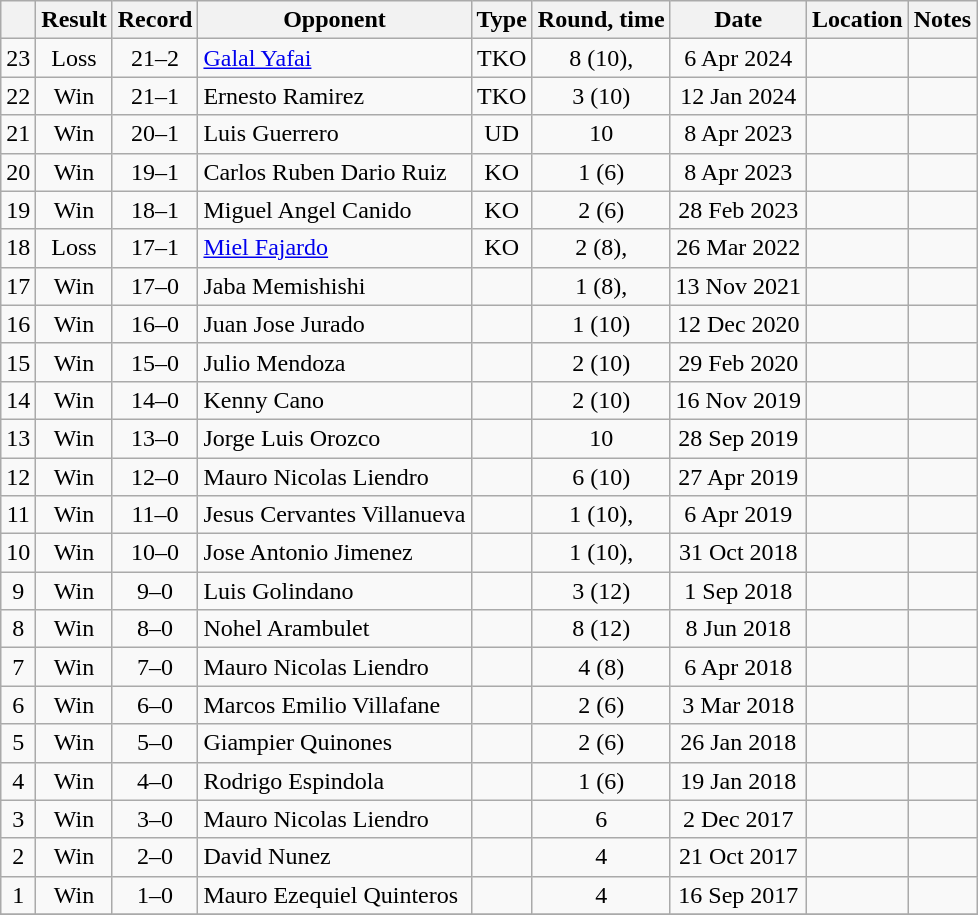<table class="wikitable" style="text-align:center">
<tr>
<th></th>
<th>Result</th>
<th>Record</th>
<th>Opponent</th>
<th>Type</th>
<th>Round, time</th>
<th>Date</th>
<th>Location</th>
<th>Notes</th>
</tr>
<tr>
<td>23</td>
<td>Loss</td>
<td>21–2</td>
<td align=left><a href='#'>Galal Yafai</a></td>
<td>TKO</td>
<td>8 (10), </td>
<td>6 Apr 2024</td>
<td align=left></td>
<td align=left></td>
</tr>
<tr>
<td>22</td>
<td>Win</td>
<td>21–1</td>
<td align=left>Ernesto Ramirez</td>
<td>TKO</td>
<td>3 (10)</td>
<td>12 Jan 2024</td>
<td align=left></td>
<td align=left></td>
</tr>
<tr>
<td>21</td>
<td>Win</td>
<td>20–1</td>
<td align=left>Luis Guerrero</td>
<td>UD</td>
<td>10</td>
<td>8 Apr 2023</td>
<td align=left></td>
<td align=left></td>
</tr>
<tr>
<td>20</td>
<td>Win</td>
<td>19–1</td>
<td align=left>Carlos Ruben Dario Ruiz</td>
<td>KO</td>
<td>1 (6)</td>
<td>8 Apr 2023</td>
<td align=left></td>
<td align=left></td>
</tr>
<tr>
<td>19</td>
<td>Win</td>
<td>18–1</td>
<td align=left>Miguel Angel Canido</td>
<td>KO</td>
<td>2 (6)</td>
<td>28 Feb 2023</td>
<td align=left></td>
<td align=left></td>
</tr>
<tr>
<td>18</td>
<td>Loss</td>
<td>17–1</td>
<td align=left><a href='#'>Miel Fajardo</a></td>
<td>KO</td>
<td>2 (8), </td>
<td>26 Mar 2022</td>
<td align=left></td>
<td align=left></td>
</tr>
<tr>
<td>17</td>
<td>Win</td>
<td>17–0</td>
<td align=left>Jaba Memishishi</td>
<td></td>
<td>1 (8), </td>
<td>13 Nov 2021</td>
<td align=left></td>
<td align=left></td>
</tr>
<tr>
<td>16</td>
<td>Win</td>
<td>16–0</td>
<td align=left>Juan Jose Jurado</td>
<td></td>
<td>1 (10)</td>
<td>12 Dec 2020</td>
<td align=left></td>
<td align=left></td>
</tr>
<tr>
<td>15</td>
<td>Win</td>
<td>15–0</td>
<td align=left>Julio Mendoza</td>
<td></td>
<td>2 (10)</td>
<td>29 Feb 2020</td>
<td align=left></td>
<td align=left></td>
</tr>
<tr>
<td>14</td>
<td>Win</td>
<td>14–0</td>
<td align=left>Kenny Cano</td>
<td></td>
<td>2 (10)</td>
<td>16 Nov 2019</td>
<td align=left></td>
<td align=left></td>
</tr>
<tr>
<td>13</td>
<td>Win</td>
<td>13–0</td>
<td align=left>Jorge Luis Orozco</td>
<td></td>
<td>10</td>
<td>28 Sep 2019</td>
<td align=left></td>
<td align=left></td>
</tr>
<tr>
<td>12</td>
<td>Win</td>
<td>12–0</td>
<td align=left>Mauro Nicolas Liendro</td>
<td></td>
<td>6 (10)</td>
<td>27 Apr 2019</td>
<td align=left></td>
<td align=left></td>
</tr>
<tr>
<td>11</td>
<td>Win</td>
<td>11–0</td>
<td align=left>Jesus Cervantes Villanueva</td>
<td></td>
<td>1 (10), </td>
<td>6 Apr 2019</td>
<td align=left></td>
<td align=left></td>
</tr>
<tr>
<td>10</td>
<td>Win</td>
<td>10–0</td>
<td align=left>Jose Antonio Jimenez</td>
<td></td>
<td>1 (10), </td>
<td>31 Oct 2018</td>
<td align=left></td>
<td align=left></td>
</tr>
<tr>
<td>9</td>
<td>Win</td>
<td>9–0</td>
<td align=left>Luis Golindano</td>
<td></td>
<td>3 (12)</td>
<td>1 Sep 2018</td>
<td align=left></td>
<td align=left></td>
</tr>
<tr>
<td>8</td>
<td>Win</td>
<td>8–0</td>
<td align=left>Nohel Arambulet</td>
<td></td>
<td>8 (12)</td>
<td>8 Jun 2018</td>
<td align=left></td>
<td align=left></td>
</tr>
<tr>
<td>7</td>
<td>Win</td>
<td>7–0</td>
<td align=left>Mauro Nicolas Liendro</td>
<td></td>
<td>4 (8)</td>
<td>6 Apr 2018</td>
<td align=left></td>
<td align=left></td>
</tr>
<tr>
<td>6</td>
<td>Win</td>
<td>6–0</td>
<td align=left>Marcos Emilio Villafane</td>
<td></td>
<td>2 (6)</td>
<td>3 Mar 2018</td>
<td align=left></td>
<td align=left></td>
</tr>
<tr>
<td>5</td>
<td>Win</td>
<td>5–0</td>
<td align=left>Giampier Quinones</td>
<td></td>
<td>2 (6)</td>
<td>26 Jan 2018</td>
<td align=left></td>
<td align=left></td>
</tr>
<tr>
<td>4</td>
<td>Win</td>
<td>4–0</td>
<td align=left>Rodrigo Espindola</td>
<td></td>
<td>1 (6)</td>
<td>19 Jan 2018</td>
<td align=left></td>
<td align=left></td>
</tr>
<tr>
<td>3</td>
<td>Win</td>
<td>3–0</td>
<td align=left>Mauro Nicolas Liendro</td>
<td></td>
<td>6</td>
<td>2 Dec 2017</td>
<td align=left></td>
<td align=left></td>
</tr>
<tr>
<td>2</td>
<td>Win</td>
<td>2–0</td>
<td align=left>David Nunez</td>
<td></td>
<td>4</td>
<td>21 Oct 2017</td>
<td align=left></td>
<td align=left></td>
</tr>
<tr>
<td>1</td>
<td>Win</td>
<td>1–0</td>
<td align=left>Mauro Ezequiel Quinteros</td>
<td></td>
<td>4</td>
<td>16 Sep 2017</td>
<td align=left></td>
<td align=left></td>
</tr>
<tr>
</tr>
</table>
